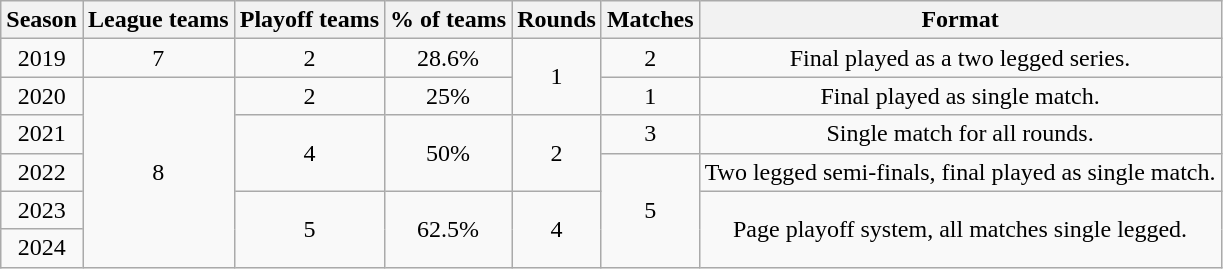<table class="wikitable" style="text-align: center">
<tr>
<th>Season</th>
<th>League teams</th>
<th>Playoff teams</th>
<th>% of teams</th>
<th>Rounds</th>
<th>Matches</th>
<th>Format</th>
</tr>
<tr>
<td>2019</td>
<td>7</td>
<td>2</td>
<td>28.6%</td>
<td rowspan=2>1</td>
<td>2</td>
<td>Final played as a two legged series.</td>
</tr>
<tr>
<td>2020</td>
<td rowspan=5>8</td>
<td>2</td>
<td>25%</td>
<td>1</td>
<td>Final played as single match.</td>
</tr>
<tr>
<td>2021</td>
<td rowspan=2>4</td>
<td rowspan=2>50%</td>
<td rowspan=2>2</td>
<td>3</td>
<td>Single match for all rounds.</td>
</tr>
<tr>
<td>2022</td>
<td rowspan=3>5</td>
<td>Two legged semi-finals, final played as single match.</td>
</tr>
<tr>
<td>2023</td>
<td rowspan=2>5</td>
<td rowspan=2>62.5%</td>
<td rowspan=2>4</td>
<td rowspan=2>Page playoff system, all matches single legged.</td>
</tr>
<tr>
<td>2024</td>
</tr>
</table>
